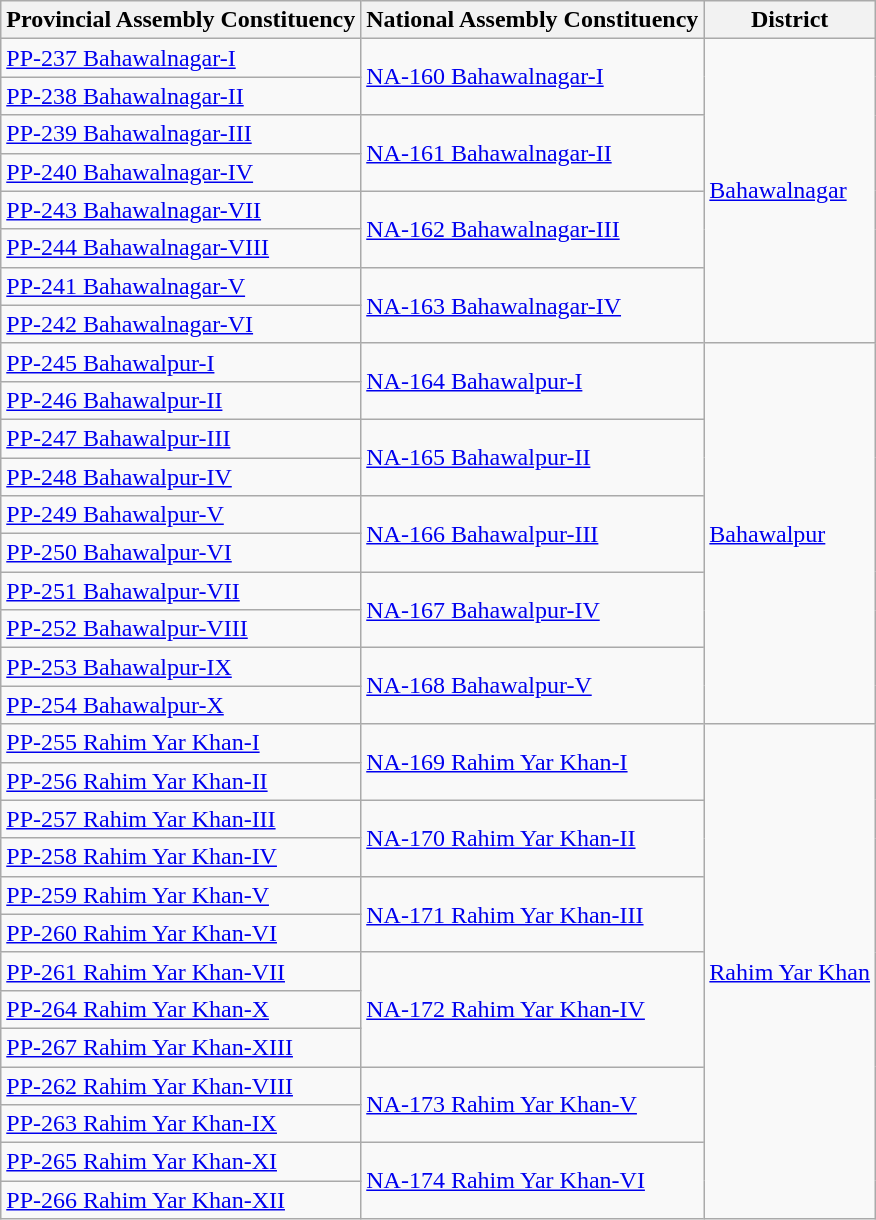<table class="wikitable sortable static-row-numbers static-row-header-hash">
<tr>
<th>Provincial Assembly Constituency</th>
<th>National Assembly Constituency</th>
<th>District</th>
</tr>
<tr>
<td><a href='#'>PP-237 Bahawalnagar-I</a></td>
<td rowspan="2"><a href='#'>NA-160 Bahawalnagar-I</a></td>
<td rowspan="8"><a href='#'>Bahawalnagar</a></td>
</tr>
<tr>
<td><a href='#'>PP-238 Bahawalnagar-II</a></td>
</tr>
<tr>
<td><a href='#'>PP-239 Bahawalnagar-III</a></td>
<td rowspan="2"><a href='#'>NA-161 Bahawalnagar-II</a></td>
</tr>
<tr>
<td><a href='#'>PP-240 Bahawalnagar-IV</a></td>
</tr>
<tr>
<td><a href='#'>PP-243 Bahawalnagar-VII</a></td>
<td rowspan="2"><a href='#'>NA-162 Bahawalnagar-III</a></td>
</tr>
<tr>
<td><a href='#'>PP-244 Bahawalnagar-VIII</a></td>
</tr>
<tr>
<td><a href='#'>PP-241 Bahawalnagar-V</a></td>
<td rowspan="2"><a href='#'>NA-163 Bahawalnagar-IV</a></td>
</tr>
<tr>
<td><a href='#'>PP-242 Bahawalnagar-VI</a></td>
</tr>
<tr>
<td><a href='#'>PP-245 Bahawalpur-I</a></td>
<td rowspan="2"><a href='#'>NA-164 Bahawalpur-I</a></td>
<td rowspan="10"><a href='#'>Bahawalpur</a></td>
</tr>
<tr>
<td><a href='#'>PP-246 Bahawalpur-II</a></td>
</tr>
<tr>
<td><a href='#'>PP-247 Bahawalpur-III</a></td>
<td rowspan="2"><a href='#'>NA-165 Bahawalpur-II</a></td>
</tr>
<tr>
<td><a href='#'>PP-248 Bahawalpur-IV</a></td>
</tr>
<tr>
<td><a href='#'>PP-249 Bahawalpur-V</a></td>
<td rowspan="2"><a href='#'>NA-166 Bahawalpur-III</a></td>
</tr>
<tr>
<td><a href='#'>PP-250 Bahawalpur-VI</a></td>
</tr>
<tr>
<td><a href='#'>PP-251 Bahawalpur-VII</a></td>
<td rowspan="2"><a href='#'>NA-167 Bahawalpur-IV</a></td>
</tr>
<tr>
<td><a href='#'>PP-252 Bahawalpur-VIII</a></td>
</tr>
<tr>
<td><a href='#'>PP-253 Bahawalpur-IX</a></td>
<td rowspan="2"><a href='#'>NA-168 Bahawalpur-V</a></td>
</tr>
<tr>
<td><a href='#'>PP-254 Bahawalpur-X</a></td>
</tr>
<tr>
<td><a href='#'>PP-255 Rahim Yar Khan-I</a></td>
<td rowspan="2"><a href='#'>NA-169 Rahim Yar Khan-I</a></td>
<td rowspan="13"><a href='#'>Rahim Yar Khan</a></td>
</tr>
<tr>
<td><a href='#'>PP-256 Rahim Yar Khan-II</a></td>
</tr>
<tr>
<td><a href='#'>PP-257 Rahim Yar Khan-III</a></td>
<td rowspan="2"><a href='#'>NA-170 Rahim Yar Khan-II</a></td>
</tr>
<tr>
<td><a href='#'>PP-258 Rahim Yar Khan-IV</a></td>
</tr>
<tr>
<td><a href='#'>PP-259 Rahim Yar Khan-V</a></td>
<td rowspan="2"><a href='#'>NA-171 Rahim Yar Khan-III</a></td>
</tr>
<tr>
<td><a href='#'>PP-260 Rahim Yar Khan-VI</a></td>
</tr>
<tr>
<td><a href='#'>PP-261 Rahim Yar Khan-VII</a></td>
<td rowspan="3"><a href='#'>NA-172 Rahim Yar Khan-IV</a></td>
</tr>
<tr>
<td><a href='#'>PP-264 Rahim Yar Khan-X</a></td>
</tr>
<tr>
<td><a href='#'>PP-267 Rahim Yar Khan-XIII</a></td>
</tr>
<tr>
<td><a href='#'>PP-262 Rahim Yar Khan-VIII</a></td>
<td rowspan="2"><a href='#'>NA-173 Rahim Yar Khan-V</a></td>
</tr>
<tr>
<td><a href='#'>PP-263 Rahim Yar Khan-IX</a></td>
</tr>
<tr>
<td><a href='#'>PP-265 Rahim Yar Khan-XI</a></td>
<td rowspan="2"><a href='#'>NA-174 Rahim Yar Khan-VI</a></td>
</tr>
<tr>
<td><a href='#'>PP-266 Rahim Yar Khan-XII</a></td>
</tr>
</table>
